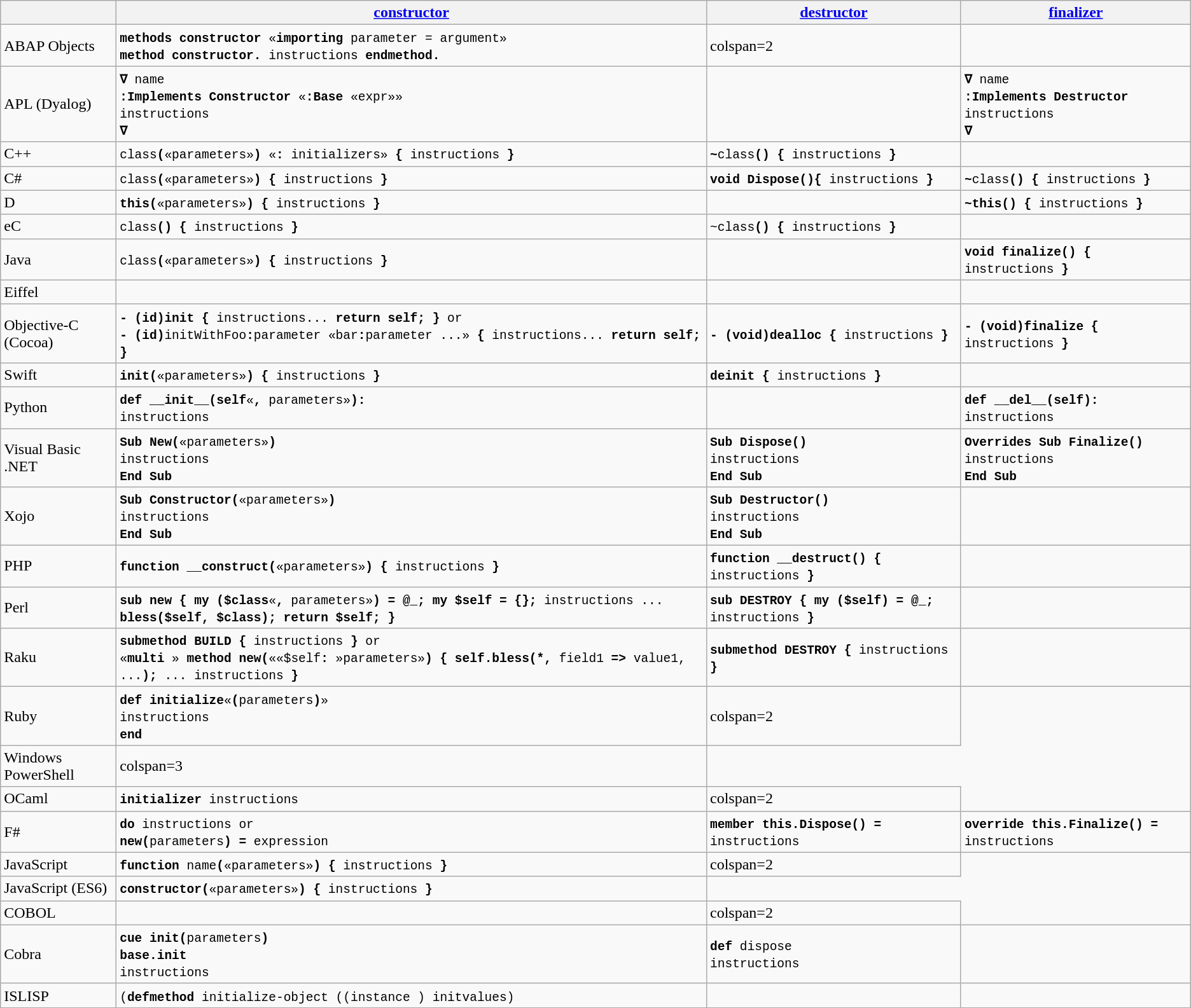<table class="wikitable">
<tr>
<th></th>
<th><a href='#'>constructor</a></th>
<th><a href='#'>destructor</a></th>
<th><a href='#'>finalizer</a></th>
</tr>
<tr>
<td>ABAP Objects</td>
<td><code><strong>methods constructor</strong> «<strong>importing</strong> parameter = argument»<br><strong>method constructor.</strong> instructions <strong>endmethod.</strong></code></td>
<td>colspan=2 </td>
</tr>
<tr>
<td>APL (Dyalog)</td>
<td><code><strong>∇</strong> name</code><br><code><strong>:Implements Constructor</strong> «<strong>:Base</strong> «expr»»</code><br><code>instructions</code><br><code><strong>∇</strong></code></td>
<td></td>
<td><code><strong>∇</strong> name</code><br><code><strong>:Implements Destructor</strong></code><br><code>instructions</code><br><code><strong>∇</strong></code></td>
</tr>
<tr>
<td>C++</td>
<td><code>class<strong>(</strong>«parameters»<strong>) </strong>«<strong>: </strong>initializers</code><code>»<strong> { </strong>instructions<strong> }</strong></code></td>
<td><code><strong>~</strong>class<strong>() { </strong>instructions<strong> }</strong></code></td>
<td></td>
</tr>
<tr>
<td>C#</td>
<td><code>class<strong>(</strong>«parameters»<strong>) { </strong>instructions<strong> }</strong></code></td>
<td><code><strong>void Dispose(){ </strong>instructions<strong> }</strong></code></td>
<td><code><strong>~</strong>class<strong>() { </strong>instructions<strong> }</strong></code></td>
</tr>
<tr>
<td>D</td>
<td><code><strong>this(</strong>«parameters»<strong>) { </strong>instructions<strong> }</strong></code></td>
<td></td>
<td><code><strong>~this() { </strong>instructions<strong> }</strong></code></td>
</tr>
<tr>
<td>eC</td>
<td><code>class<strong>() {</strong> instructions <strong>}</strong></code></td>
<td><code>~class<strong>() {</strong> instructions <strong>}</strong></code></td>
<td></td>
</tr>
<tr>
<td>Java</td>
<td><code>class<strong>(</strong>«parameters»<strong>) { </strong>instructions<strong> }</strong></code></td>
<td></td>
<td><code><strong>void finalize() { </strong>instructions<strong> }</strong></code></td>
</tr>
<tr>
<td>Eiffel</td>
<td></td>
<td></td>
<td></td>
</tr>
<tr>
<td>Objective-C (Cocoa)</td>
<td><code><strong>- (id)init { </strong>instructions...<strong> return self; }</strong> or <br> <strong>- (id)</strong>initWithFoo<strong>:</strong>parameter «bar<strong>:</strong>parameter ...»<strong> { </strong>instructions...<strong> return self; }</strong></code></td>
<td><code><strong>- (void)dealloc { </strong>instructions<strong> }</strong></code></td>
<td><code><strong>- (void)finalize { </strong>instructions<strong> }</strong></code></td>
</tr>
<tr>
<td>Swift</td>
<td><code><strong>init(</strong>«parameters»<strong>) { </strong>instructions<strong> }</strong></code></td>
<td><code><strong>deinit { </strong>instructions<strong> }</strong></code></td>
<td></td>
</tr>
<tr>
<td>Python</td>
<td><code><strong>def __init__(self</strong>«<strong>, </strong>parameters»<strong>):</strong><br>  instructions</code></td>
<td></td>
<td><code><strong>def __del__(self):</strong><br>  instructions</code></td>
</tr>
<tr>
<td>Visual Basic .NET</td>
<td><code><strong>Sub New(</strong>«parameters»<strong>)</strong><br> instructions <br><strong>End Sub</strong></code></td>
<td><code><strong>Sub Dispose()</strong><br> instructions <br><strong>End Sub</strong></code></td>
<td><code><strong>Overrides Sub Finalize()</strong><br> instructions <br><strong>End Sub</strong></code></td>
</tr>
<tr>
<td>Xojo</td>
<td><code><strong>Sub Constructor(</strong>«parameters»<strong>)</strong><br> instructions <br><strong>End Sub</strong></code></td>
<td><code><strong>Sub Destructor()</strong><br> instructions <br><strong>End Sub</strong></code></td>
<td></td>
</tr>
<tr>
<td>PHP</td>
<td><code><strong>function __construct(</strong>«parameters»<strong>) { </strong>instructions<strong> }</strong></code></td>
<td><code><strong>function __destruct() { </strong>instructions<strong> }</strong></code></td>
<td></td>
</tr>
<tr>
<td>Perl</td>
<td><code><strong>sub new { my ($class</strong>«<strong>, </strong>parameters»<strong>) = @_; my $self = {}; </strong>instructions ...<strong> bless($self, $class); return $self; }</strong></code></td>
<td><code><strong>sub DESTROY { my ($self) = @_; </strong>instructions<strong> }</strong></code></td>
<td></td>
</tr>
<tr>
<td>Raku</td>
<td><code><strong>submethod BUILD {</strong> instructions <strong>}</strong> or<br> «<strong>multi</strong> » <strong>method new(</strong>««$self<strong>:</strong> »parameters»<strong>) { self.bless(*, </strong>field1 <strong>=></strong> value1, ...<strong>);</strong> ... instructions <strong>}</strong></code></td>
<td><code><strong>submethod DESTROY {</strong> instructions <strong>}</strong></code></td>
<td></td>
</tr>
<tr>
<td>Ruby</td>
<td><code><strong>def initialize</strong>«<strong>(</strong>parameters<strong>)</strong>» <br> instructions <br> <strong>end</strong></code></td>
<td>colspan=2 </td>
</tr>
<tr>
<td>Windows PowerShell</td>
<td>colspan=3 </td>
</tr>
<tr>
<td>OCaml</td>
<td><code><strong>initializer</strong> instructions</code></td>
<td>colspan=2 </td>
</tr>
<tr>
<td>F#</td>
<td><code><strong>do</strong> instructions or<br> <strong>new(</strong>parameters<strong>) = </strong> expression</code></td>
<td><code><strong>member this.Dispose() =</strong> instructions</code></td>
<td><code><strong>override this.Finalize() =</strong> instructions</code></td>
</tr>
<tr>
<td>JavaScript</td>
<td><code><strong>function</strong> name<strong>(</strong>«parameters»<strong>)</strong> <strong>{</strong> instructions <strong>}</strong></code></td>
<td>colspan=2 </td>
</tr>
<tr>
<td>JavaScript (ES6)</td>
<td><strong><code>constructor(</code></strong><code>«parameters»<strong>) {</strong> instructions <strong>}</strong></code></td>
</tr>
<tr>
<td>COBOL</td>
<td></td>
<td>colspan=2 </td>
</tr>
<tr>
<td>Cobra</td>
<td><code><strong>cue init(</strong>parameters<strong>)</strong><br> <strong>base.init</strong><br> instructions</code></td>
<td><code><strong>def</strong> dispose<br> instructions</code></td>
<td></td>
</tr>
<tr>
<td>ISLISP</td>
<td><code>(<strong>defmethod</strong> initialize-object ((instance <class-name>) initvalues)</code></td>
<td></td>
</tr>
</table>
